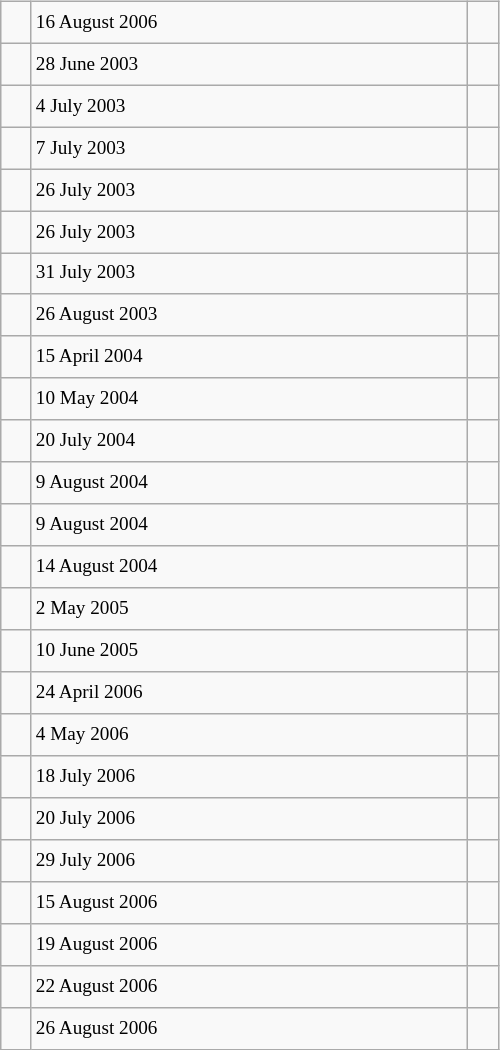<table class="wikitable" style="font-size: 80%; float: left; width: 26em; margin-right: 1em; height: 700px">
<tr>
<td></td>
<td>16 August 2006</td>
<td></td>
</tr>
<tr>
<td></td>
<td>28 June 2003</td>
<td></td>
</tr>
<tr>
<td></td>
<td>4 July 2003</td>
<td></td>
</tr>
<tr>
<td></td>
<td>7 July 2003</td>
<td></td>
</tr>
<tr>
<td></td>
<td>26 July 2003</td>
<td></td>
</tr>
<tr>
<td></td>
<td>26 July 2003</td>
<td></td>
</tr>
<tr>
<td></td>
<td>31 July 2003</td>
<td></td>
</tr>
<tr>
<td></td>
<td>26 August 2003</td>
<td></td>
</tr>
<tr>
<td></td>
<td>15 April 2004</td>
<td></td>
</tr>
<tr>
<td></td>
<td>10 May 2004</td>
<td></td>
</tr>
<tr>
<td></td>
<td>20 July 2004</td>
<td></td>
</tr>
<tr>
<td></td>
<td>9 August 2004</td>
<td></td>
</tr>
<tr>
<td></td>
<td>9 August 2004</td>
<td></td>
</tr>
<tr>
<td></td>
<td>14 August 2004</td>
<td></td>
</tr>
<tr>
<td></td>
<td>2 May 2005</td>
<td></td>
</tr>
<tr>
<td></td>
<td>10 June 2005</td>
<td></td>
</tr>
<tr>
<td></td>
<td>24 April 2006</td>
<td></td>
</tr>
<tr>
<td></td>
<td>4 May 2006</td>
<td></td>
</tr>
<tr>
<td></td>
<td>18 July 2006</td>
<td></td>
</tr>
<tr>
<td></td>
<td>20 July 2006</td>
<td></td>
</tr>
<tr>
<td></td>
<td>29 July 2006</td>
<td></td>
</tr>
<tr>
<td></td>
<td>15 August 2006</td>
<td></td>
</tr>
<tr>
<td></td>
<td>19 August 2006</td>
<td></td>
</tr>
<tr>
<td></td>
<td>22 August 2006</td>
<td></td>
</tr>
<tr>
<td></td>
<td>26 August 2006</td>
<td></td>
</tr>
</table>
